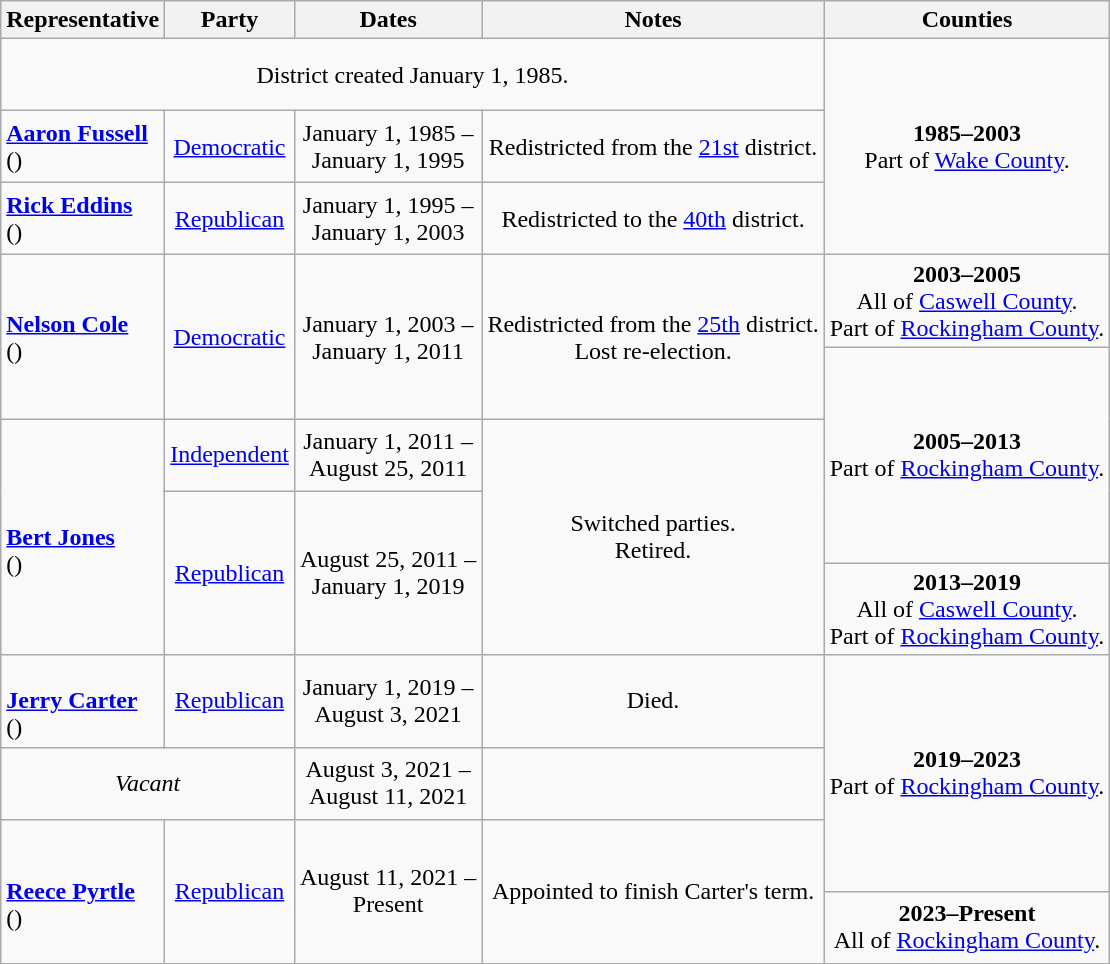<table class=wikitable style="text-align:center">
<tr>
<th>Representative</th>
<th>Party</th>
<th>Dates</th>
<th>Notes</th>
<th>Counties</th>
</tr>
<tr style="height:3em">
<td colspan=4>District created January 1, 1985.</td>
<td rowspan=3><strong>1985–2003</strong> <br> Part of <a href='#'>Wake County</a>.</td>
</tr>
<tr style="height:3em">
<td align=left><strong><a href='#'>Aaron Fussell</a></strong><br>()</td>
<td><a href='#'>Democratic</a></td>
<td nowrap>January 1, 1985 – <br> January 1, 1995</td>
<td>Redistricted from the <a href='#'>21st</a> district.</td>
</tr>
<tr style="height:3em">
<td align=left><strong><a href='#'>Rick Eddins</a></strong><br>()</td>
<td><a href='#'>Republican</a></td>
<td nowrap>January 1, 1995 – <br> January 1, 2003</td>
<td>Redistricted to the <a href='#'>40th</a> district.</td>
</tr>
<tr style="height:3em">
<td rowspan=2 align=left><strong><a href='#'>Nelson Cole</a></strong><br>()</td>
<td rowspan=2 ><a href='#'>Democratic</a></td>
<td rowspan=2 nowrap>January 1, 2003 – <br> January 1, 2011</td>
<td rowspan=2>Redistricted from the <a href='#'>25th</a> district. <br> Lost re-election.</td>
<td><strong>2003–2005</strong> <br> All of <a href='#'>Caswell County</a>. <br> Part of <a href='#'>Rockingham County</a>.</td>
</tr>
<tr style="height:3em">
<td rowspan=3><strong>2005–2013</strong> <br> Part of <a href='#'>Rockingham County</a>.</td>
</tr>
<tr style="height:3em">
<td rowspan=3 align=left><br><strong><a href='#'>Bert Jones</a></strong><br>()</td>
<td><a href='#'>Independent</a></td>
<td nowrap>January 1, 2011 – <br> August 25, 2011</td>
<td rowspan=3>Switched parties. <br> Retired.</td>
</tr>
<tr style="height:3em">
<td rowspan=2 ><a href='#'>Republican</a></td>
<td rowspan=2 nowrap>August 25, 2011 – <br> January 1, 2019</td>
</tr>
<tr style="height:3em">
<td><strong>2013–2019</strong> <br> All of <a href='#'>Caswell County</a>. <br> Part of <a href='#'>Rockingham County</a>.</td>
</tr>
<tr style="height:3em">
<td align=left><br><strong><a href='#'>Jerry Carter</a></strong><br>()</td>
<td><a href='#'>Republican</a></td>
<td nowrap>January 1, 2019 – <br> August 3, 2021</td>
<td>Died.</td>
<td rowspan=3><strong>2019–2023</strong> <br> Part of <a href='#'>Rockingham County</a>.</td>
</tr>
<tr style="height:3em">
<td colspan=2><em>Vacant</em></td>
<td nowrap>August 3, 2021 – <br> August 11, 2021</td>
<td></td>
</tr>
<tr style="height:3em">
<td rowspan=2 align=left><br><strong><a href='#'>Reece Pyrtle</a></strong><br>()</td>
<td rowspan=2 ><a href='#'>Republican</a></td>
<td rowspan=2 nowrap>August 11, 2021 – <br> Present</td>
<td rowspan=2>Appointed to finish Carter's term.</td>
</tr>
<tr style="height:3em">
<td><strong>2023–Present</strong> <br> All of <a href='#'>Rockingham County</a>.</td>
</tr>
</table>
